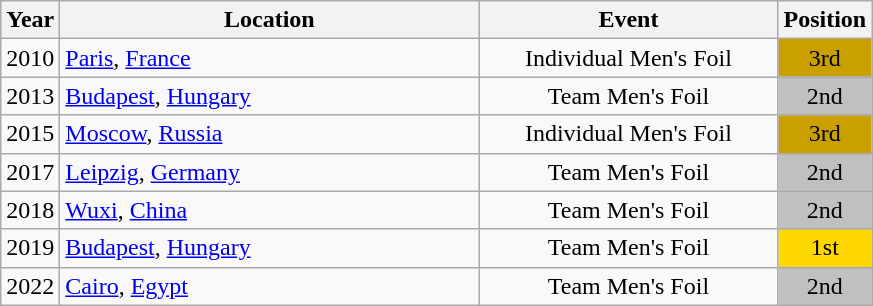<table class="wikitable" style="text-align:center;">
<tr>
<th>Year</th>
<th style="width:17em">Location</th>
<th style="width:12em">Event</th>
<th>Position</th>
</tr>
<tr>
<td>2010</td>
<td rowspan="1" align="left"> <a href='#'>Paris</a>, <a href='#'>France</a></td>
<td>Individual Men's Foil</td>
<td bgcolor="caramel">3rd</td>
</tr>
<tr>
<td>2013</td>
<td rowspan="1" align="left"> <a href='#'>Budapest</a>, <a href='#'>Hungary</a></td>
<td>Team Men's Foil</td>
<td bgcolor="silver">2nd</td>
</tr>
<tr>
<td>2015</td>
<td rowspan="1" align="left"> <a href='#'>Moscow</a>, <a href='#'>Russia</a></td>
<td>Individual Men's Foil</td>
<td bgcolor="caramel">3rd</td>
</tr>
<tr>
<td>2017</td>
<td rowspan="1" align="left"> <a href='#'>Leipzig</a>, <a href='#'>Germany</a></td>
<td>Team Men's Foil</td>
<td bgcolor="silver">2nd</td>
</tr>
<tr>
<td>2018</td>
<td rowspan="1" align="left"> <a href='#'>Wuxi</a>, <a href='#'>China</a></td>
<td>Team Men's Foil</td>
<td bgcolor="silver">2nd</td>
</tr>
<tr>
<td>2019</td>
<td rowspan="1" align="left"> <a href='#'>Budapest</a>, <a href='#'>Hungary</a></td>
<td>Team Men's Foil</td>
<td bgcolor="gold">1st</td>
</tr>
<tr>
<td>2022</td>
<td rowspan="1" align="left"> <a href='#'>Cairo</a>, <a href='#'>Egypt</a></td>
<td>Team Men's Foil</td>
<td bgcolor="silver">2nd</td>
</tr>
</table>
